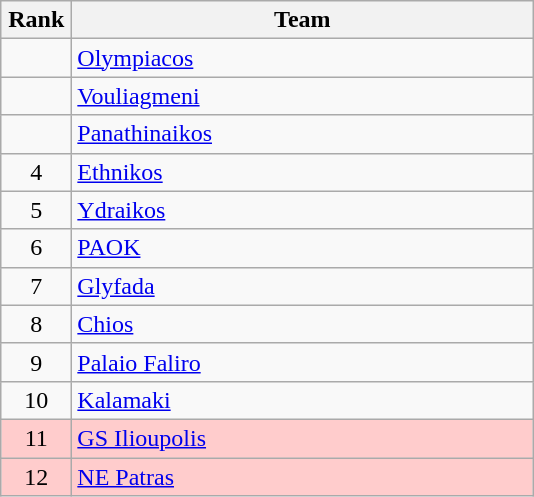<table class="wikitable" style="text-align: center;">
<tr>
<th width=40>Rank</th>
<th width=300>Team</th>
</tr>
<tr>
<td></td>
<td align=left><a href='#'>Olympiacos</a></td>
</tr>
<tr>
<td></td>
<td align=left><a href='#'>Vouliagmeni</a></td>
</tr>
<tr>
<td></td>
<td align=left><a href='#'>Panathinaikos</a></td>
</tr>
<tr>
<td>4</td>
<td align="left"><a href='#'>Ethnikos</a></td>
</tr>
<tr>
<td>5</td>
<td align="left"><a href='#'>Ydraikos</a></td>
</tr>
<tr>
<td>6</td>
<td align="left"><a href='#'>PAOK</a></td>
</tr>
<tr>
<td>7</td>
<td align="left"><a href='#'>Glyfada</a></td>
</tr>
<tr>
<td>8</td>
<td align="left"><a href='#'>Chios</a></td>
</tr>
<tr>
<td>9</td>
<td align="left"><a href='#'>Palaio Faliro</a></td>
</tr>
<tr>
<td>10</td>
<td align="left"><a href='#'>Kalamaki</a></td>
</tr>
<tr bgcolor="FFCCCC">
<td>11</td>
<td align="left"><a href='#'>GS Ilioupolis</a></td>
</tr>
<tr bgcolor="FFCCCC">
<td>12</td>
<td align="left"><a href='#'>NE Patras</a></td>
</tr>
</table>
